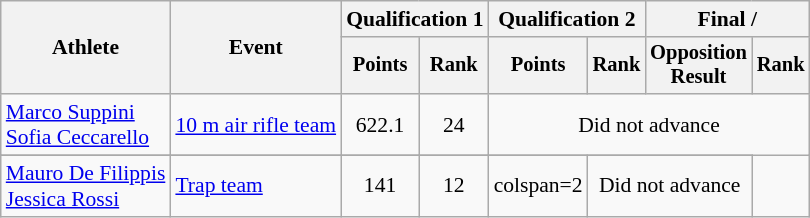<table class="wikitable" style="font-size:90%">
<tr>
<th rowspan="2">Athlete</th>
<th rowspan="2">Event</th>
<th colspan=2>Qualification 1</th>
<th colspan=2>Qualification 2</th>
<th colspan=2>Final / </th>
</tr>
<tr style="font-size:95%">
<th>Points</th>
<th>Rank</th>
<th>Points</th>
<th>Rank</th>
<th>Opposition<br>Result</th>
<th>Rank</th>
</tr>
<tr align=center>
<td align=left><a href='#'>Marco Suppini</a><br><a href='#'>Sofia Ceccarello</a></td>
<td align=left><a href='#'>10 m air rifle team</a></td>
<td>622.1</td>
<td>24</td>
<td colspan=4>Did not advance</td>
</tr>
<tr align=center>
</tr>
<tr align=center>
<td align=left><a href='#'>Mauro De Filippis</a><br><a href='#'>Jessica Rossi</a></td>
<td align=left><a href='#'>Trap team</a></td>
<td>141</td>
<td>12</td>
<td>colspan=2 </td>
<td colspan=2>Did not advance</td>
</tr>
</table>
